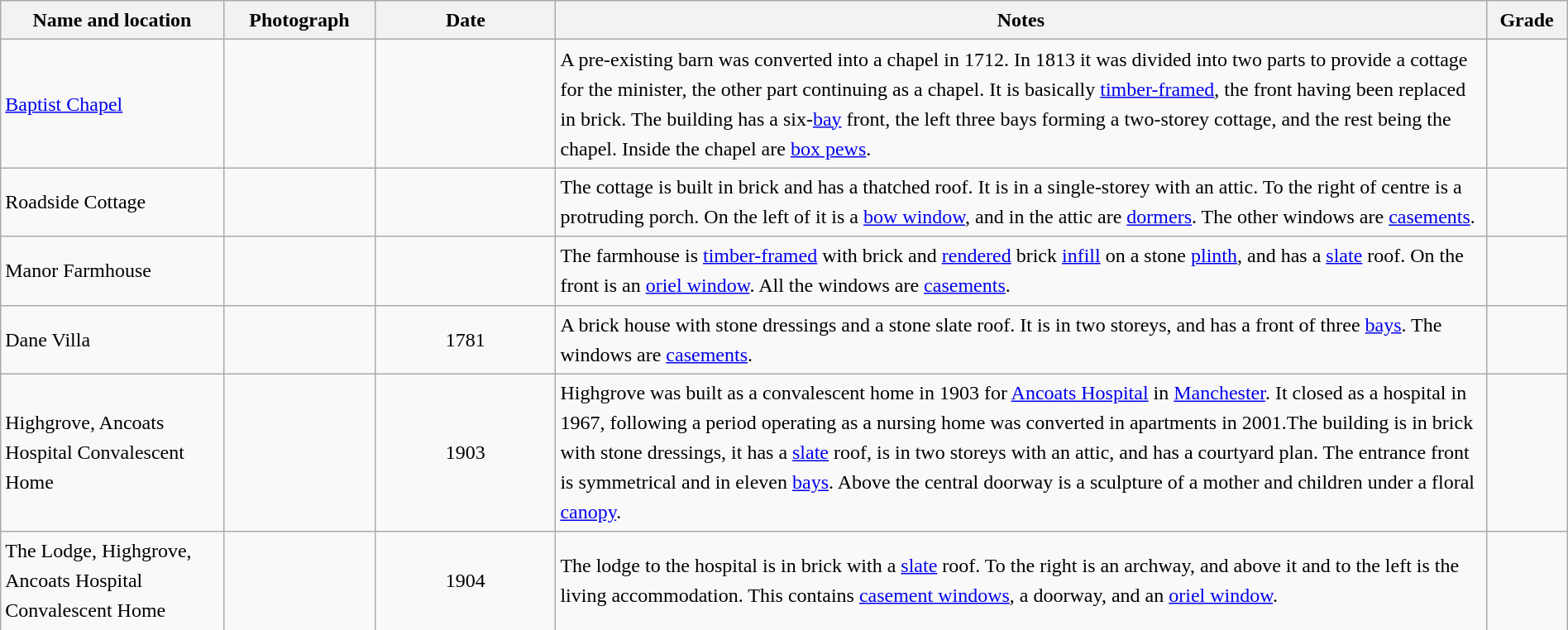<table class="wikitable sortable plainrowheaders" style="width:100%;border:0px;text-align:left;line-height:150%;">
<tr>
<th scope="col"  style="width:150px">Name and location</th>
<th scope="col"  style="width:100px" class="unsortable">Photograph</th>
<th scope="col"  style="width:120px">Date</th>
<th scope="col"  style="width:650px" class="unsortable">Notes</th>
<th scope="col"  style="width:50px">Grade</th>
</tr>
<tr>
<td><a href='#'>Baptist Chapel</a><br><small></small></td>
<td></td>
<td align="center"></td>
<td>A pre-existing barn was converted into a chapel in 1712.  In 1813 it was divided into two parts to provide a cottage for the minister, the other part continuing as a chapel.  It is basically <a href='#'>timber-framed</a>, the front having been replaced in brick.  The building has a six-<a href='#'>bay</a> front, the left three bays forming a two-storey cottage, and the rest being the chapel.  Inside the chapel are <a href='#'>box pews</a>.</td>
<td align="center" ></td>
</tr>
<tr>
<td>Roadside Cottage<br><small></small></td>
<td></td>
<td align="center"></td>
<td>The cottage is built in brick and has a thatched roof.  It is in a single-storey with an attic.  To the right of centre is a protruding porch.  On the left of it is a <a href='#'>bow window</a>, and in the attic are <a href='#'>dormers</a>.  The other windows are <a href='#'>casements</a>.</td>
<td align="center" ></td>
</tr>
<tr>
<td>Manor Farmhouse<br><small></small></td>
<td></td>
<td align="center"></td>
<td>The farmhouse is <a href='#'>timber-framed</a> with brick and <a href='#'>rendered</a> brick <a href='#'>infill</a> on a stone <a href='#'>plinth</a>, and has a <a href='#'>slate</a> roof.  On the front is an <a href='#'>oriel window</a>.  All the windows are <a href='#'>casements</a>.</td>
<td align="center" ></td>
</tr>
<tr>
<td>Dane Villa<br><small></small></td>
<td></td>
<td align="center">1781</td>
<td>A brick house with stone dressings and a stone slate roof.  It is in two storeys, and has a front of three <a href='#'>bays</a>.  The windows are <a href='#'>casements</a>.</td>
<td align="center" ></td>
</tr>
<tr>
<td>Highgrove, Ancoats Hospital Convalescent Home <br><small></small></td>
<td></td>
<td align="center">1903</td>
<td>Highgrove was built as a convalescent home in 1903 for <a href='#'>Ancoats Hospital</a> in <a href='#'>Manchester</a>.  It closed as a hospital in 1967, following a period operating as a nursing home was converted in apartments in 2001.The building is in brick with stone dressings, it has a <a href='#'>slate</a> roof, is in two storeys with an attic, and has a courtyard plan.  The entrance front is symmetrical and in eleven <a href='#'>bays</a>.  Above the central doorway is a sculpture of a mother and children under a floral <a href='#'>canopy</a>.</td>
<td align="center" ></td>
</tr>
<tr>
<td>The Lodge, Highgrove, Ancoats Hospital Convalescent Home<br><small></small></td>
<td></td>
<td align="center">1904</td>
<td>The lodge to the hospital is in brick with a <a href='#'>slate</a> roof.  To the right is an archway, and above it and to the left is the living accommodation.  This contains <a href='#'>casement windows</a>, a doorway, and an <a href='#'>oriel window</a>.</td>
<td align="center" ></td>
</tr>
<tr>
</tr>
</table>
